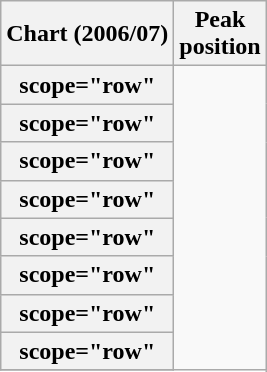<table class="wikitable sortable plainrowheaders" style="text-align:center">
<tr>
<th scope="col">Chart (2006/07)</th>
<th scope="col">Peak<br>position</th>
</tr>
<tr>
<th>scope="row"</th>
</tr>
<tr>
<th>scope="row"</th>
</tr>
<tr>
<th>scope="row"</th>
</tr>
<tr>
<th>scope="row"</th>
</tr>
<tr>
<th>scope="row"</th>
</tr>
<tr>
<th>scope="row"</th>
</tr>
<tr>
<th>scope="row"</th>
</tr>
<tr>
<th>scope="row"</th>
</tr>
<tr>
</tr>
</table>
